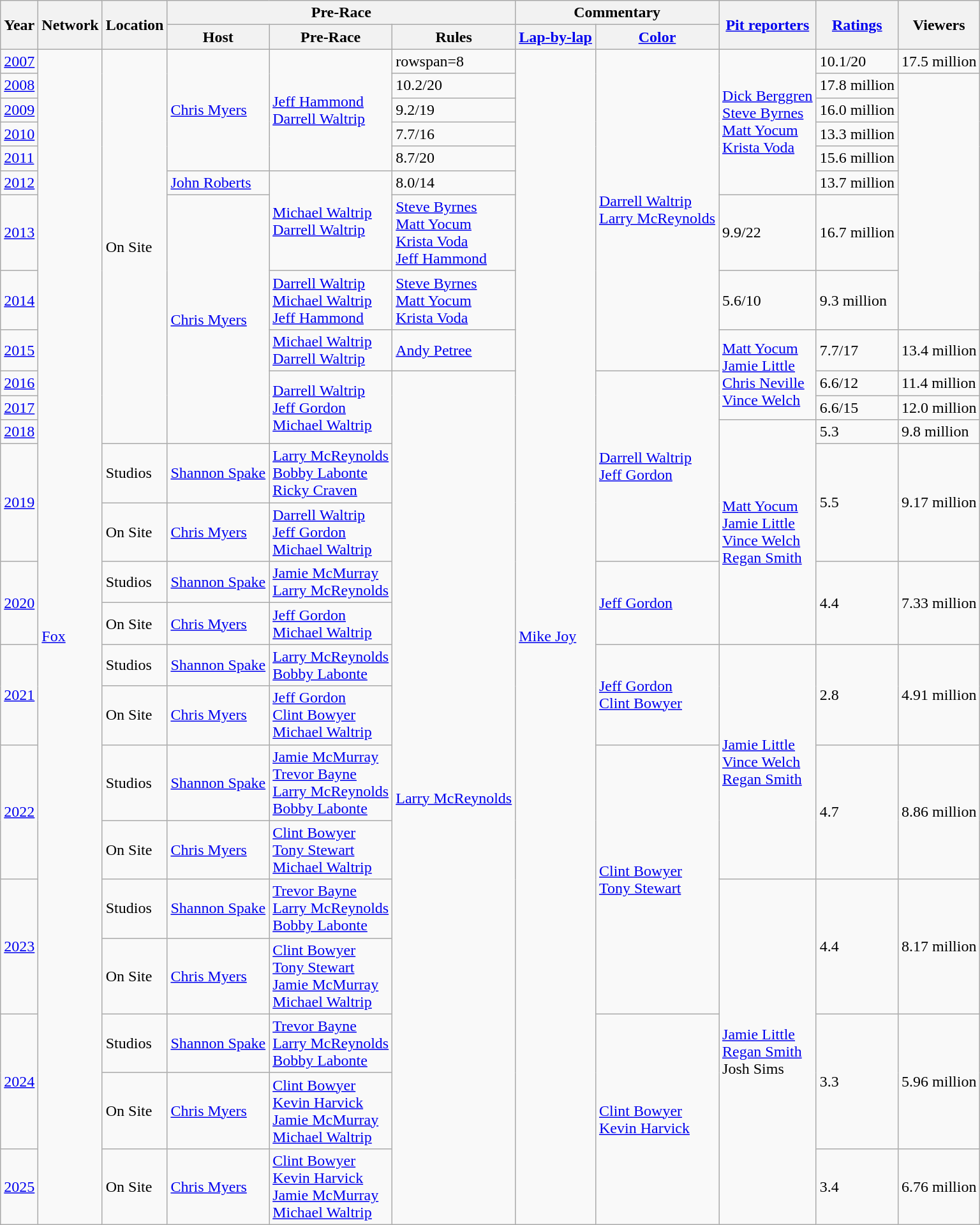<table class="wikitable" 85%>
<tr>
<th rowspan=2>Year</th>
<th rowspan=2>Network</th>
<th rowspan=2>Location</th>
<th colspan=3>Pre-Race</th>
<th colspan=2>Commentary</th>
<th rowspan=2><a href='#'>Pit reporters</a></th>
<th rowspan=2><a href='#'>Ratings</a></th>
<th rowspan=2>Viewers</th>
</tr>
<tr>
<th>Host</th>
<th>Pre-Race</th>
<th>Rules</th>
<th><a href='#'>Lap-by-lap</a></th>
<th><a href='#'>Color</a></th>
</tr>
<tr>
<td><a href='#'>2007</a></td>
<td rowspan=25><a href='#'>Fox</a></td>
<td rowspan=12>On Site</td>
<td rowspan=5><a href='#'>Chris Myers</a></td>
<td rowspan=5><a href='#'>Jeff Hammond</a> <br> <a href='#'>Darrell Waltrip</a></td>
<td>rowspan=8 </td>
<td rowspan=25><a href='#'>Mike Joy</a></td>
<td rowspan=9><a href='#'>Darrell Waltrip</a> <br> <a href='#'>Larry McReynolds</a></td>
<td rowspan=6><a href='#'>Dick Berggren</a> <br> <a href='#'>Steve Byrnes</a> <br> <a href='#'>Matt Yocum</a> <br> <a href='#'>Krista Voda</a></td>
<td>10.1/20</td>
<td>17.5 million</td>
</tr>
<tr>
<td><a href='#'>2008</a></td>
<td>10.2/20</td>
<td>17.8 million</td>
</tr>
<tr>
<td><a href='#'>2009</a></td>
<td>9.2/19</td>
<td>16.0 million</td>
</tr>
<tr>
<td><a href='#'>2010</a></td>
<td>7.7/16</td>
<td>13.3 million</td>
</tr>
<tr>
<td><a href='#'>2011</a></td>
<td>8.7/20</td>
<td>15.6 million</td>
</tr>
<tr>
<td><a href='#'>2012</a></td>
<td><a href='#'>John Roberts</a></td>
<td rowspan=2><a href='#'>Michael Waltrip</a> <br> <a href='#'>Darrell Waltrip</a></td>
<td>8.0/14</td>
<td>13.7 million</td>
</tr>
<tr>
<td><a href='#'>2013</a></td>
<td rowspan=6><a href='#'>Chris Myers</a></td>
<td><a href='#'>Steve Byrnes</a> <br> <a href='#'>Matt Yocum</a> <br> <a href='#'>Krista Voda</a> <br> <a href='#'>Jeff Hammond</a></td>
<td>9.9/22</td>
<td>16.7 million</td>
</tr>
<tr>
<td><a href='#'>2014</a></td>
<td><a href='#'>Darrell Waltrip</a> <br> <a href='#'>Michael Waltrip</a> <br> <a href='#'>Jeff Hammond</a></td>
<td><a href='#'>Steve Byrnes</a> <br> <a href='#'>Matt Yocum</a> <br> <a href='#'>Krista Voda</a></td>
<td>5.6/10</td>
<td>9.3 million</td>
</tr>
<tr>
<td><a href='#'>2015</a></td>
<td><a href='#'>Michael Waltrip</a> <br> <a href='#'>Darrell Waltrip</a></td>
<td><a href='#'>Andy Petree</a></td>
<td rowspan=3><a href='#'>Matt Yocum</a> <br> <a href='#'>Jamie Little</a> <br> <a href='#'>Chris Neville</a> <br> <a href='#'>Vince Welch</a></td>
<td>7.7/17</td>
<td>13.4 million</td>
</tr>
<tr>
<td><a href='#'>2016</a></td>
<td rowspan=3><a href='#'>Darrell Waltrip</a> <br> <a href='#'>Jeff Gordon</a> <br> <a href='#'>Michael Waltrip</a></td>
<td rowspan=16><a href='#'>Larry McReynolds</a></td>
<td rowspan=5><a href='#'>Darrell Waltrip</a><br><a href='#'>Jeff Gordon</a></td>
<td>6.6/12</td>
<td>11.4 million</td>
</tr>
<tr>
<td><a href='#'>2017</a></td>
<td>6.6/15</td>
<td>12.0 million</td>
</tr>
<tr>
<td><a href='#'>2018</a></td>
<td rowspan=5><a href='#'>Matt Yocum</a> <br> <a href='#'>Jamie Little</a> <br> <a href='#'>Vince Welch</a> <br> <a href='#'>Regan Smith</a></td>
<td>5.3</td>
<td>9.8 million</td>
</tr>
<tr>
<td rowspan=2><a href='#'>2019</a></td>
<td>Studios</td>
<td><a href='#'>Shannon Spake</a></td>
<td><a href='#'>Larry McReynolds</a> <br> <a href='#'>Bobby Labonte</a> <br> <a href='#'>Ricky Craven</a></td>
<td rowspan=2>5.5</td>
<td rowspan=2>9.17 million</td>
</tr>
<tr>
<td>On Site</td>
<td><a href='#'>Chris Myers</a></td>
<td><a href='#'>Darrell Waltrip</a> <br> <a href='#'>Jeff Gordon</a> <br> <a href='#'>Michael Waltrip</a></td>
</tr>
<tr>
<td rowspan=2><a href='#'>2020</a></td>
<td>Studios</td>
<td><a href='#'>Shannon Spake</a></td>
<td><a href='#'>Jamie McMurray</a> <br> <a href='#'>Larry McReynolds</a></td>
<td rowspan=2><a href='#'>Jeff Gordon</a></td>
<td rowspan=2>4.4</td>
<td rowspan=2>7.33 million</td>
</tr>
<tr>
<td>On Site</td>
<td><a href='#'>Chris Myers</a></td>
<td><a href='#'>Jeff Gordon</a> <br> <a href='#'>Michael Waltrip</a></td>
</tr>
<tr>
<td rowspan=2><a href='#'>2021</a></td>
<td>Studios</td>
<td><a href='#'>Shannon Spake</a></td>
<td><a href='#'>Larry McReynolds</a> <br> <a href='#'>Bobby Labonte</a></td>
<td rowspan=2><a href='#'>Jeff Gordon</a> <br> <a href='#'>Clint Bowyer</a></td>
<td rowspan=4><a href='#'>Jamie Little</a> <br> <a href='#'>Vince Welch</a> <br> <a href='#'>Regan Smith</a></td>
<td rowspan=2>2.8</td>
<td rowspan=2>4.91 million</td>
</tr>
<tr>
<td>On Site</td>
<td><a href='#'>Chris Myers</a></td>
<td><a href='#'>Jeff Gordon</a> <br> <a href='#'>Clint Bowyer</a> <br> <a href='#'>Michael Waltrip</a></td>
</tr>
<tr>
<td rowspan=2><a href='#'>2022</a></td>
<td>Studios</td>
<td><a href='#'>Shannon Spake</a></td>
<td><a href='#'>Jamie McMurray</a> <br> <a href='#'>Trevor Bayne</a> <br> <a href='#'>Larry McReynolds</a> <br> <a href='#'>Bobby Labonte</a></td>
<td rowspan=4><a href='#'>Clint Bowyer</a> <br> <a href='#'>Tony Stewart</a></td>
<td rowspan=2>4.7</td>
<td rowspan=2>8.86 million</td>
</tr>
<tr>
<td>On Site</td>
<td><a href='#'>Chris Myers</a></td>
<td><a href='#'>Clint Bowyer</a><br><a href='#'>Tony Stewart</a><br><a href='#'>Michael Waltrip</a></td>
</tr>
<tr>
<td rowspan=2><a href='#'>2023</a></td>
<td>Studios</td>
<td><a href='#'>Shannon Spake</a></td>
<td><a href='#'>Trevor Bayne</a> <br> <a href='#'>Larry McReynolds</a> <br> <a href='#'>Bobby Labonte</a></td>
<td rowspan=5><a href='#'>Jamie Little</a> <br> <a href='#'>Regan Smith</a> <br> Josh Sims</td>
<td rowspan=2>4.4</td>
<td rowspan=2>8.17 million</td>
</tr>
<tr>
<td>On Site</td>
<td><a href='#'>Chris Myers</a></td>
<td><a href='#'>Clint Bowyer</a> <br> <a href='#'>Tony Stewart</a> <br> <a href='#'>Jamie McMurray</a> <br> <a href='#'>Michael Waltrip</a></td>
</tr>
<tr>
<td rowspan=2><a href='#'>2024</a></td>
<td>Studios</td>
<td><a href='#'>Shannon Spake</a></td>
<td><a href='#'>Trevor Bayne</a> <br> <a href='#'>Larry McReynolds</a> <br> <a href='#'>Bobby Labonte</a></td>
<td rowspan=3><a href='#'>Clint Bowyer</a> <br> <a href='#'>Kevin Harvick</a></td>
<td rowspan=2>3.3</td>
<td rowspan=2>5.96 million</td>
</tr>
<tr>
<td>On Site</td>
<td><a href='#'>Chris Myers</a></td>
<td><a href='#'>Clint Bowyer</a> <br> <a href='#'>Kevin Harvick</a> <br> <a href='#'>Jamie McMurray</a> <br> <a href='#'>Michael Waltrip</a></td>
</tr>
<tr>
<td><a href='#'>2025</a></td>
<td>On Site</td>
<td><a href='#'>Chris Myers</a></td>
<td><a href='#'>Clint Bowyer</a> <br> <a href='#'>Kevin Harvick</a> <br> <a href='#'>Jamie McMurray</a> <br> <a href='#'>Michael Waltrip</a></td>
<td>3.4</td>
<td>6.76 million</td>
</tr>
</table>
